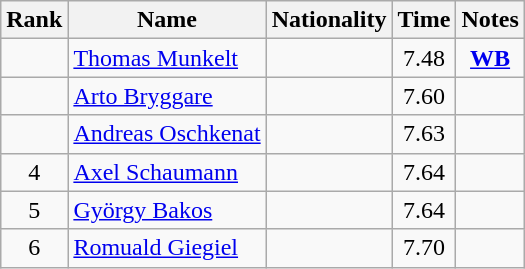<table class="wikitable sortable" style="text-align:center">
<tr>
<th>Rank</th>
<th>Name</th>
<th>Nationality</th>
<th>Time</th>
<th>Notes</th>
</tr>
<tr>
<td></td>
<td align="left"><a href='#'>Thomas Munkelt</a></td>
<td align=left></td>
<td>7.48</td>
<td><strong><a href='#'>WB</a></strong></td>
</tr>
<tr>
<td></td>
<td align="left"><a href='#'>Arto Bryggare</a></td>
<td align=left></td>
<td>7.60</td>
<td></td>
</tr>
<tr>
<td></td>
<td align="left"><a href='#'>Andreas Oschkenat</a></td>
<td align=left></td>
<td>7.63</td>
<td></td>
</tr>
<tr>
<td>4</td>
<td align="left"><a href='#'>Axel Schaumann</a></td>
<td align=left></td>
<td>7.64</td>
<td></td>
</tr>
<tr>
<td>5</td>
<td align="left"><a href='#'>György Bakos</a></td>
<td align=left></td>
<td>7.64</td>
<td></td>
</tr>
<tr>
<td>6</td>
<td align="left"><a href='#'>Romuald Giegiel</a></td>
<td align=left></td>
<td>7.70</td>
<td></td>
</tr>
</table>
